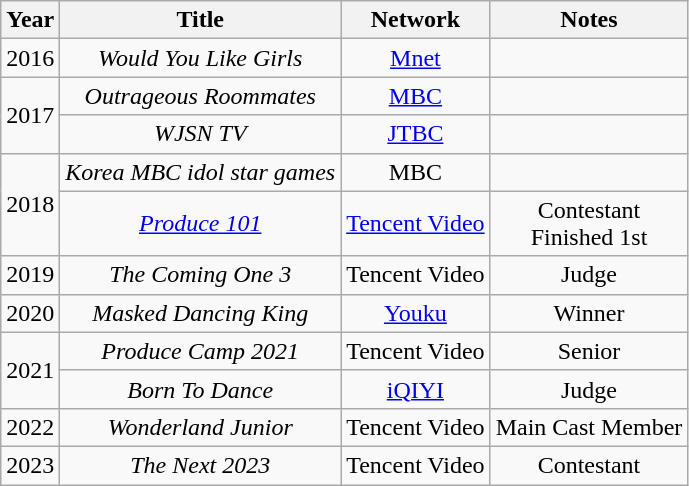<table class="wikitable" style="text-align:center;">
<tr>
<th>Year</th>
<th>Title</th>
<th>Network</th>
<th>Notes</th>
</tr>
<tr>
<td>2016</td>
<td><em>Would You Like Girls</em></td>
<td><a href='#'>Mnet</a></td>
<td></td>
</tr>
<tr>
<td rowspan="2">2017</td>
<td><em>Outrageous Roommates</em></td>
<td><a href='#'>MBC</a></td>
<td></td>
</tr>
<tr>
<td><em>WJSN TV</em></td>
<td><a href='#'>JTBC</a></td>
<td></td>
</tr>
<tr>
<td rowspan="2">2018</td>
<td><em>Korea MBC idol star games</em></td>
<td>MBC</td>
<td></td>
</tr>
<tr>
<td><em><a href='#'>Produce 101</a></em></td>
<td><a href='#'>Tencent Video</a></td>
<td>Contestant <br> Finished 1st</td>
</tr>
<tr>
<td>2019</td>
<td><em>The Coming One 3</em></td>
<td>Tencent Video</td>
<td>Judge</td>
</tr>
<tr>
<td>2020</td>
<td><em>Masked Dancing King</em></td>
<td><a href='#'>Youku</a></td>
<td>Winner</td>
</tr>
<tr>
<td rowspan="2">2021</td>
<td><em>Produce Camp 2021</em></td>
<td>Tencent Video</td>
<td>Senior</td>
</tr>
<tr>
<td><em>Born To Dance</em></td>
<td><a href='#'>iQIYI</a></td>
<td>Judge</td>
</tr>
<tr>
<td>2022</td>
<td><em>Wonderland Junior</em></td>
<td>Tencent Video</td>
<td>Main Cast Member</td>
</tr>
<tr>
<td>2023</td>
<td><em>The Next 2023</em></td>
<td>Tencent Video</td>
<td>Contestant</td>
</tr>
</table>
